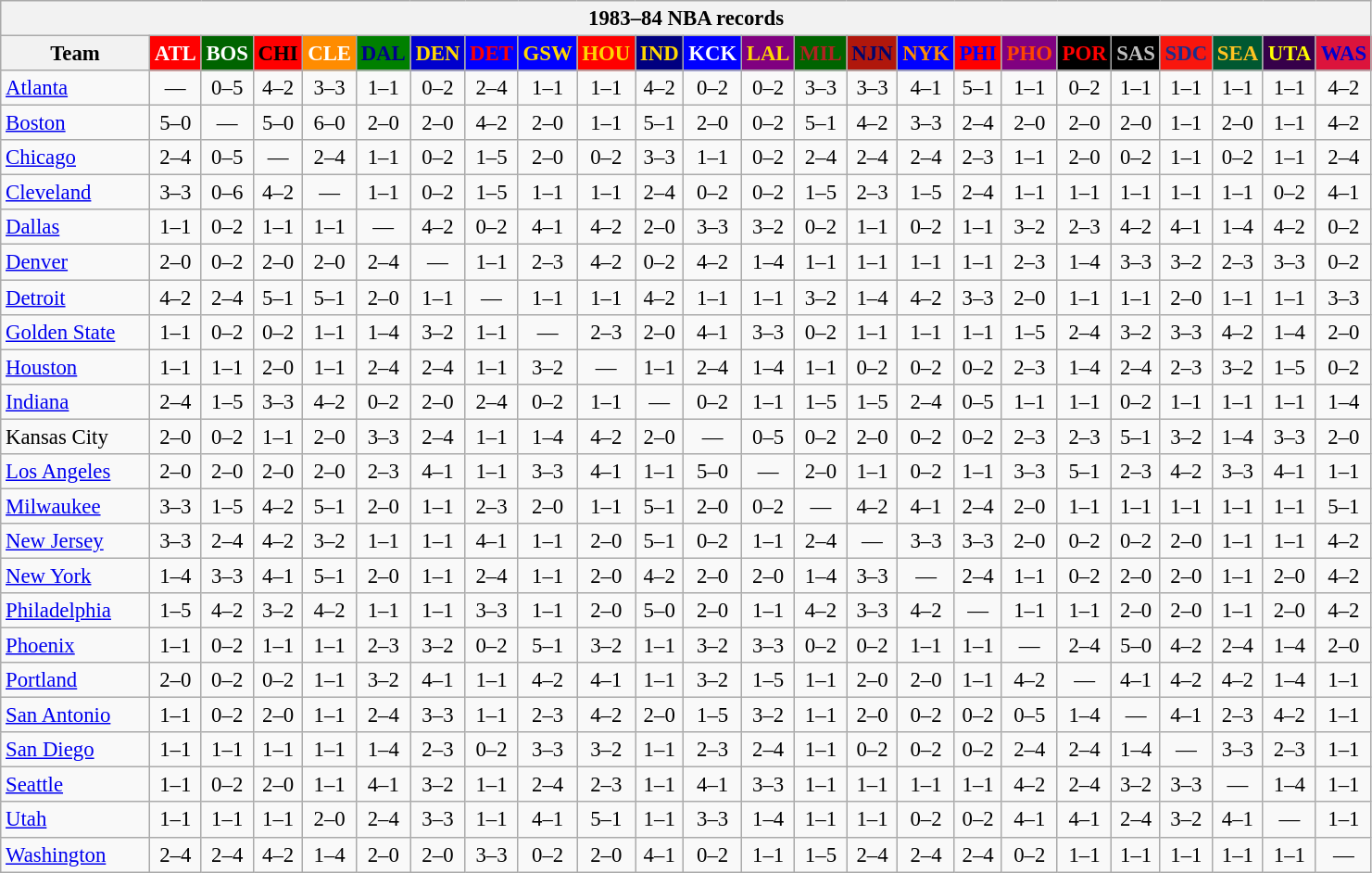<table class="wikitable" style="font-size:95%; text-align:center;">
<tr>
<th colspan=24>1983–84 NBA records</th>
</tr>
<tr>
<th width=100>Team</th>
<th style="background:#FF0000;color:#FFFFFF;width=35">ATL</th>
<th style="background:#006400;color:#FFFFFF;width=35">BOS</th>
<th style="background:#FF0000;color:#000000;width=35">CHI</th>
<th style="background:#FF8C00;color:#FFFFFF;width=35">CLE</th>
<th style="background:#008000;color:#00008B;width=35">DAL</th>
<th style="background:#0000CD;color:#FFD700;width=35">DEN</th>
<th style="background:#0000FF;color:#FF0000;width=35">DET</th>
<th style="background:#0000FF;color:#FFD700;width=35">GSW</th>
<th style="background:#FF0000;color:#FFD700;width=35">HOU</th>
<th style="background:#000080;color:#FFD700;width=35">IND</th>
<th style="background:#0000FF;color:#FFFFFF;width=35">KCK</th>
<th style="background:#800080;color:#FFD700;width=35">LAL</th>
<th style="background:#006400;color:#B22222;width=35">MIL</th>
<th style="background:#B0170C;color:#00056D;width=35">NJN</th>
<th style="background:#0000FF;color:#FF8C00;width=35">NYK</th>
<th style="background:#FF0000;color:#0000FF;width=35">PHI</th>
<th style="background:#800080;color:#FF4500;width=35">PHO</th>
<th style="background:#000000;color:#FF0000;width=35">POR</th>
<th style="background:#000000;color:#C0C0C0;width=35">SAS</th>
<th style="background:#F9160D;color:#1A2E8B;width=35">SDC</th>
<th style="background:#005831;color:#FFC322;width=35">SEA</th>
<th style="background:#36004A;color:#FFFF00;width=35">UTA</th>
<th style="background:#DC143C;color:#0000CD;width=35">WAS</th>
</tr>
<tr>
<td style="text-align:left;"><a href='#'>Atlanta</a></td>
<td>—</td>
<td>0–5</td>
<td>4–2</td>
<td>3–3</td>
<td>1–1</td>
<td>0–2</td>
<td>2–4</td>
<td>1–1</td>
<td>1–1</td>
<td>4–2</td>
<td>0–2</td>
<td>0–2</td>
<td>3–3</td>
<td>3–3</td>
<td>4–1</td>
<td>5–1</td>
<td>1–1</td>
<td>0–2</td>
<td>1–1</td>
<td>1–1</td>
<td>1–1</td>
<td>1–1</td>
<td>4–2</td>
</tr>
<tr>
<td style="text-align:left;"><a href='#'>Boston</a></td>
<td>5–0</td>
<td>—</td>
<td>5–0</td>
<td>6–0</td>
<td>2–0</td>
<td>2–0</td>
<td>4–2</td>
<td>2–0</td>
<td>1–1</td>
<td>5–1</td>
<td>2–0</td>
<td>0–2</td>
<td>5–1</td>
<td>4–2</td>
<td>3–3</td>
<td>2–4</td>
<td>2–0</td>
<td>2–0</td>
<td>2–0</td>
<td>1–1</td>
<td>2–0</td>
<td>1–1</td>
<td>4–2</td>
</tr>
<tr>
<td style="text-align:left;"><a href='#'>Chicago</a></td>
<td>2–4</td>
<td>0–5</td>
<td>—</td>
<td>2–4</td>
<td>1–1</td>
<td>0–2</td>
<td>1–5</td>
<td>2–0</td>
<td>0–2</td>
<td>3–3</td>
<td>1–1</td>
<td>0–2</td>
<td>2–4</td>
<td>2–4</td>
<td>2–4</td>
<td>2–3</td>
<td>1–1</td>
<td>2–0</td>
<td>0–2</td>
<td>1–1</td>
<td>0–2</td>
<td>1–1</td>
<td>2–4</td>
</tr>
<tr>
<td style="text-align:left;"><a href='#'>Cleveland</a></td>
<td>3–3</td>
<td>0–6</td>
<td>4–2</td>
<td>—</td>
<td>1–1</td>
<td>0–2</td>
<td>1–5</td>
<td>1–1</td>
<td>1–1</td>
<td>2–4</td>
<td>0–2</td>
<td>0–2</td>
<td>1–5</td>
<td>2–3</td>
<td>1–5</td>
<td>2–4</td>
<td>1–1</td>
<td>1–1</td>
<td>1–1</td>
<td>1–1</td>
<td>1–1</td>
<td>0–2</td>
<td>4–1</td>
</tr>
<tr>
<td style="text-align:left;"><a href='#'>Dallas</a></td>
<td>1–1</td>
<td>0–2</td>
<td>1–1</td>
<td>1–1</td>
<td>—</td>
<td>4–2</td>
<td>0–2</td>
<td>4–1</td>
<td>4–2</td>
<td>2–0</td>
<td>3–3</td>
<td>3–2</td>
<td>0–2</td>
<td>1–1</td>
<td>0–2</td>
<td>1–1</td>
<td>3–2</td>
<td>2–3</td>
<td>4–2</td>
<td>4–1</td>
<td>1–4</td>
<td>4–2</td>
<td>0–2</td>
</tr>
<tr>
<td style="text-align:left;"><a href='#'>Denver</a></td>
<td>2–0</td>
<td>0–2</td>
<td>2–0</td>
<td>2–0</td>
<td>2–4</td>
<td>—</td>
<td>1–1</td>
<td>2–3</td>
<td>4–2</td>
<td>0–2</td>
<td>4–2</td>
<td>1–4</td>
<td>1–1</td>
<td>1–1</td>
<td>1–1</td>
<td>1–1</td>
<td>2–3</td>
<td>1–4</td>
<td>3–3</td>
<td>3–2</td>
<td>2–3</td>
<td>3–3</td>
<td>0–2</td>
</tr>
<tr>
<td style="text-align:left;"><a href='#'>Detroit</a></td>
<td>4–2</td>
<td>2–4</td>
<td>5–1</td>
<td>5–1</td>
<td>2–0</td>
<td>1–1</td>
<td>—</td>
<td>1–1</td>
<td>1–1</td>
<td>4–2</td>
<td>1–1</td>
<td>1–1</td>
<td>3–2</td>
<td>1–4</td>
<td>4–2</td>
<td>3–3</td>
<td>2–0</td>
<td>1–1</td>
<td>1–1</td>
<td>2–0</td>
<td>1–1</td>
<td>1–1</td>
<td>3–3</td>
</tr>
<tr>
<td style="text-align:left;"><a href='#'>Golden State</a></td>
<td>1–1</td>
<td>0–2</td>
<td>0–2</td>
<td>1–1</td>
<td>1–4</td>
<td>3–2</td>
<td>1–1</td>
<td>—</td>
<td>2–3</td>
<td>2–0</td>
<td>4–1</td>
<td>3–3</td>
<td>0–2</td>
<td>1–1</td>
<td>1–1</td>
<td>1–1</td>
<td>1–5</td>
<td>2–4</td>
<td>3–2</td>
<td>3–3</td>
<td>4–2</td>
<td>1–4</td>
<td>2–0</td>
</tr>
<tr>
<td style="text-align:left;"><a href='#'>Houston</a></td>
<td>1–1</td>
<td>1–1</td>
<td>2–0</td>
<td>1–1</td>
<td>2–4</td>
<td>2–4</td>
<td>1–1</td>
<td>3–2</td>
<td>—</td>
<td>1–1</td>
<td>2–4</td>
<td>1–4</td>
<td>1–1</td>
<td>0–2</td>
<td>0–2</td>
<td>0–2</td>
<td>2–3</td>
<td>1–4</td>
<td>2–4</td>
<td>2–3</td>
<td>3–2</td>
<td>1–5</td>
<td>0–2</td>
</tr>
<tr>
<td style="text-align:left;"><a href='#'>Indiana</a></td>
<td>2–4</td>
<td>1–5</td>
<td>3–3</td>
<td>4–2</td>
<td>0–2</td>
<td>2–0</td>
<td>2–4</td>
<td>0–2</td>
<td>1–1</td>
<td>—</td>
<td>0–2</td>
<td>1–1</td>
<td>1–5</td>
<td>1–5</td>
<td>2–4</td>
<td>0–5</td>
<td>1–1</td>
<td>1–1</td>
<td>0–2</td>
<td>1–1</td>
<td>1–1</td>
<td>1–1</td>
<td>1–4</td>
</tr>
<tr>
<td style="text-align:left;">Kansas City</td>
<td>2–0</td>
<td>0–2</td>
<td>1–1</td>
<td>2–0</td>
<td>3–3</td>
<td>2–4</td>
<td>1–1</td>
<td>1–4</td>
<td>4–2</td>
<td>2–0</td>
<td>—</td>
<td>0–5</td>
<td>0–2</td>
<td>2–0</td>
<td>0–2</td>
<td>0–2</td>
<td>2–3</td>
<td>2–3</td>
<td>5–1</td>
<td>3–2</td>
<td>1–4</td>
<td>3–3</td>
<td>2–0</td>
</tr>
<tr>
<td style="text-align:left;"><a href='#'>Los Angeles</a></td>
<td>2–0</td>
<td>2–0</td>
<td>2–0</td>
<td>2–0</td>
<td>2–3</td>
<td>4–1</td>
<td>1–1</td>
<td>3–3</td>
<td>4–1</td>
<td>1–1</td>
<td>5–0</td>
<td>—</td>
<td>2–0</td>
<td>1–1</td>
<td>0–2</td>
<td>1–1</td>
<td>3–3</td>
<td>5–1</td>
<td>2–3</td>
<td>4–2</td>
<td>3–3</td>
<td>4–1</td>
<td>1–1</td>
</tr>
<tr>
<td style="text-align:left;"><a href='#'>Milwaukee</a></td>
<td>3–3</td>
<td>1–5</td>
<td>4–2</td>
<td>5–1</td>
<td>2–0</td>
<td>1–1</td>
<td>2–3</td>
<td>2–0</td>
<td>1–1</td>
<td>5–1</td>
<td>2–0</td>
<td>0–2</td>
<td>—</td>
<td>4–2</td>
<td>4–1</td>
<td>2–4</td>
<td>2–0</td>
<td>1–1</td>
<td>1–1</td>
<td>1–1</td>
<td>1–1</td>
<td>1–1</td>
<td>5–1</td>
</tr>
<tr>
<td style="text-align:left;"><a href='#'>New Jersey</a></td>
<td>3–3</td>
<td>2–4</td>
<td>4–2</td>
<td>3–2</td>
<td>1–1</td>
<td>1–1</td>
<td>4–1</td>
<td>1–1</td>
<td>2–0</td>
<td>5–1</td>
<td>0–2</td>
<td>1–1</td>
<td>2–4</td>
<td>—</td>
<td>3–3</td>
<td>3–3</td>
<td>2–0</td>
<td>0–2</td>
<td>0–2</td>
<td>2–0</td>
<td>1–1</td>
<td>1–1</td>
<td>4–2</td>
</tr>
<tr>
<td style="text-align:left;"><a href='#'>New York</a></td>
<td>1–4</td>
<td>3–3</td>
<td>4–1</td>
<td>5–1</td>
<td>2–0</td>
<td>1–1</td>
<td>2–4</td>
<td>1–1</td>
<td>2–0</td>
<td>4–2</td>
<td>2–0</td>
<td>2–0</td>
<td>1–4</td>
<td>3–3</td>
<td>—</td>
<td>2–4</td>
<td>1–1</td>
<td>0–2</td>
<td>2–0</td>
<td>2–0</td>
<td>1–1</td>
<td>2–0</td>
<td>4–2</td>
</tr>
<tr>
<td style="text-align:left;"><a href='#'>Philadelphia</a></td>
<td>1–5</td>
<td>4–2</td>
<td>3–2</td>
<td>4–2</td>
<td>1–1</td>
<td>1–1</td>
<td>3–3</td>
<td>1–1</td>
<td>2–0</td>
<td>5–0</td>
<td>2–0</td>
<td>1–1</td>
<td>4–2</td>
<td>3–3</td>
<td>4–2</td>
<td>—</td>
<td>1–1</td>
<td>1–1</td>
<td>2–0</td>
<td>2–0</td>
<td>1–1</td>
<td>2–0</td>
<td>4–2</td>
</tr>
<tr>
<td style="text-align:left;"><a href='#'>Phoenix</a></td>
<td>1–1</td>
<td>0–2</td>
<td>1–1</td>
<td>1–1</td>
<td>2–3</td>
<td>3–2</td>
<td>0–2</td>
<td>5–1</td>
<td>3–2</td>
<td>1–1</td>
<td>3–2</td>
<td>3–3</td>
<td>0–2</td>
<td>0–2</td>
<td>1–1</td>
<td>1–1</td>
<td>—</td>
<td>2–4</td>
<td>5–0</td>
<td>4–2</td>
<td>2–4</td>
<td>1–4</td>
<td>2–0</td>
</tr>
<tr>
<td style="text-align:left;"><a href='#'>Portland</a></td>
<td>2–0</td>
<td>0–2</td>
<td>0–2</td>
<td>1–1</td>
<td>3–2</td>
<td>4–1</td>
<td>1–1</td>
<td>4–2</td>
<td>4–1</td>
<td>1–1</td>
<td>3–2</td>
<td>1–5</td>
<td>1–1</td>
<td>2–0</td>
<td>2–0</td>
<td>1–1</td>
<td>4–2</td>
<td>—</td>
<td>4–1</td>
<td>4–2</td>
<td>4–2</td>
<td>1–4</td>
<td>1–1</td>
</tr>
<tr>
<td style="text-align:left;"><a href='#'>San Antonio</a></td>
<td>1–1</td>
<td>0–2</td>
<td>2–0</td>
<td>1–1</td>
<td>2–4</td>
<td>3–3</td>
<td>1–1</td>
<td>2–3</td>
<td>4–2</td>
<td>2–0</td>
<td>1–5</td>
<td>3–2</td>
<td>1–1</td>
<td>2–0</td>
<td>0–2</td>
<td>0–2</td>
<td>0–5</td>
<td>1–4</td>
<td>—</td>
<td>4–1</td>
<td>2–3</td>
<td>4–2</td>
<td>1–1</td>
</tr>
<tr>
<td style="text-align:left;"><a href='#'>San Diego</a></td>
<td>1–1</td>
<td>1–1</td>
<td>1–1</td>
<td>1–1</td>
<td>1–4</td>
<td>2–3</td>
<td>0–2</td>
<td>3–3</td>
<td>3–2</td>
<td>1–1</td>
<td>2–3</td>
<td>2–4</td>
<td>1–1</td>
<td>0–2</td>
<td>0–2</td>
<td>0–2</td>
<td>2–4</td>
<td>2–4</td>
<td>1–4</td>
<td>—</td>
<td>3–3</td>
<td>2–3</td>
<td>1–1</td>
</tr>
<tr>
<td style="text-align:left;"><a href='#'>Seattle</a></td>
<td>1–1</td>
<td>0–2</td>
<td>2–0</td>
<td>1–1</td>
<td>4–1</td>
<td>3–2</td>
<td>1–1</td>
<td>2–4</td>
<td>2–3</td>
<td>1–1</td>
<td>4–1</td>
<td>3–3</td>
<td>1–1</td>
<td>1–1</td>
<td>1–1</td>
<td>1–1</td>
<td>4–2</td>
<td>2–4</td>
<td>3–2</td>
<td>3–3</td>
<td>—</td>
<td>1–4</td>
<td>1–1</td>
</tr>
<tr>
<td style="text-align:left;"><a href='#'>Utah</a></td>
<td>1–1</td>
<td>1–1</td>
<td>1–1</td>
<td>2–0</td>
<td>2–4</td>
<td>3–3</td>
<td>1–1</td>
<td>4–1</td>
<td>5–1</td>
<td>1–1</td>
<td>3–3</td>
<td>1–4</td>
<td>1–1</td>
<td>1–1</td>
<td>0–2</td>
<td>0–2</td>
<td>4–1</td>
<td>4–1</td>
<td>2–4</td>
<td>3–2</td>
<td>4–1</td>
<td>—</td>
<td>1–1</td>
</tr>
<tr>
<td style="text-align:left;"><a href='#'>Washington</a></td>
<td>2–4</td>
<td>2–4</td>
<td>4–2</td>
<td>1–4</td>
<td>2–0</td>
<td>2–0</td>
<td>3–3</td>
<td>0–2</td>
<td>2–0</td>
<td>4–1</td>
<td>0–2</td>
<td>1–1</td>
<td>1–5</td>
<td>2–4</td>
<td>2–4</td>
<td>2–4</td>
<td>0–2</td>
<td>1–1</td>
<td>1–1</td>
<td>1–1</td>
<td>1–1</td>
<td>1–1</td>
<td>—</td>
</tr>
</table>
